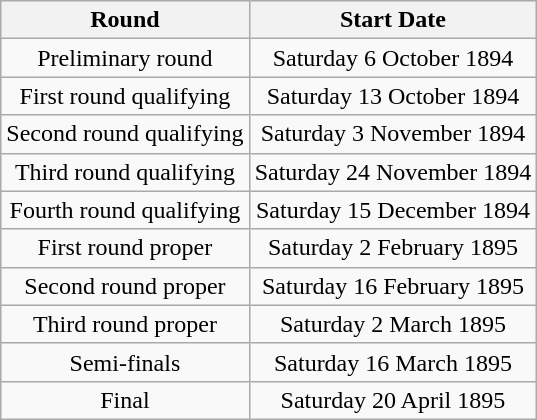<table class="wikitable" style="text-align: center">
<tr>
<th>Round</th>
<th>Start Date</th>
</tr>
<tr>
<td>Preliminary round</td>
<td>Saturday 6 October 1894</td>
</tr>
<tr>
<td>First round qualifying</td>
<td>Saturday 13 October 1894</td>
</tr>
<tr>
<td>Second round qualifying</td>
<td>Saturday 3 November 1894</td>
</tr>
<tr>
<td>Third round qualifying</td>
<td>Saturday 24 November 1894</td>
</tr>
<tr>
<td>Fourth round qualifying</td>
<td>Saturday 15 December 1894</td>
</tr>
<tr>
<td>First round proper</td>
<td>Saturday 2 February 1895</td>
</tr>
<tr>
<td>Second round proper</td>
<td>Saturday 16 February 1895</td>
</tr>
<tr>
<td>Third round proper</td>
<td>Saturday 2 March 1895</td>
</tr>
<tr>
<td>Semi-finals</td>
<td>Saturday 16 March 1895</td>
</tr>
<tr>
<td>Final</td>
<td>Saturday 20 April 1895</td>
</tr>
</table>
